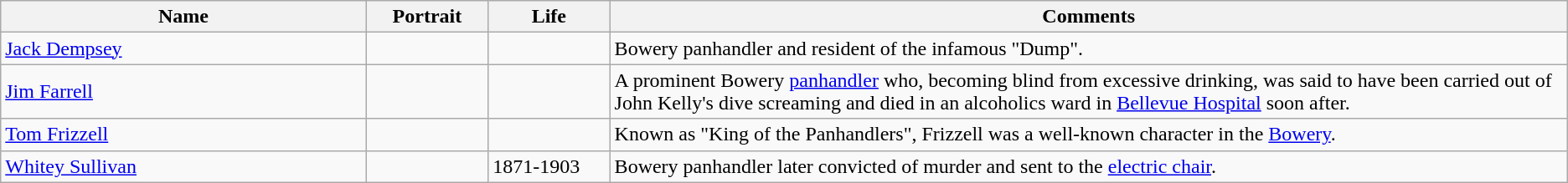<table class=wikitable>
<tr>
<th width="21%">Name</th>
<th width="7%">Portrait</th>
<th width="7%">Life</th>
<th width="55%">Comments</th>
</tr>
<tr>
<td><a href='#'>Jack Dempsey</a></td>
<td></td>
<td></td>
<td>Bowery panhandler and resident of the infamous "Dump".</td>
</tr>
<tr>
<td><a href='#'>Jim Farrell</a></td>
<td></td>
<td></td>
<td>A prominent Bowery <a href='#'>panhandler</a> who, becoming blind from excessive drinking, was said to have been carried out of John Kelly's dive screaming and died in an alcoholics ward in <a href='#'>Bellevue Hospital</a> soon after.</td>
</tr>
<tr>
<td><a href='#'>Tom Frizzell</a></td>
<td></td>
<td></td>
<td>Known as "King of the Panhandlers", Frizzell was a well-known character in the <a href='#'>Bowery</a>.</td>
</tr>
<tr>
<td><a href='#'>Whitey Sullivan</a></td>
<td></td>
<td>1871-1903</td>
<td>Bowery panhandler later convicted of murder and sent to the <a href='#'>electric chair</a>.</td>
</tr>
</table>
